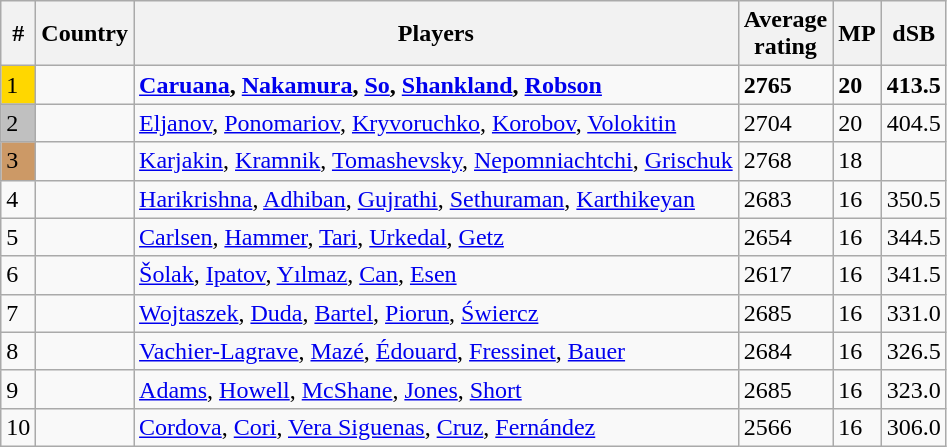<table class="wikitable">
<tr>
<th>#</th>
<th>Country</th>
<th>Players</th>
<th>Average<br>rating</th>
<th>MP</th>
<th>dSB</th>
</tr>
<tr>
<td style="background:gold;">1</td>
<td><strong></strong></td>
<td><strong><a href='#'>Caruana</a>, <a href='#'>Nakamura</a>, <a href='#'>So</a>, <a href='#'>Shankland</a>, <a href='#'>Robson</a></strong></td>
<td><strong>2765</strong></td>
<td><strong>20</strong></td>
<td><strong>413.5</strong></td>
</tr>
<tr>
<td style="background:silver;">2</td>
<td></td>
<td><a href='#'>Eljanov</a>, <a href='#'>Ponomariov</a>, <a href='#'>Kryvoruchko</a>, <a href='#'>Korobov</a>, <a href='#'>Volokitin</a></td>
<td>2704</td>
<td>20</td>
<td>404.5</td>
</tr>
<tr>
<td style="background:#c96;">3</td>
<td></td>
<td><a href='#'>Karjakin</a>, <a href='#'>Kramnik</a>, <a href='#'>Tomashevsky</a>, <a href='#'>Nepomniachtchi</a>, <a href='#'>Grischuk</a></td>
<td>2768</td>
<td>18</td>
<td></td>
</tr>
<tr>
<td>4</td>
<td></td>
<td><a href='#'>Harikrishna</a>, <a href='#'>Adhiban</a>, <a href='#'>Gujrathi</a>, <a href='#'>Sethuraman</a>, <a href='#'>Karthikeyan</a></td>
<td>2683</td>
<td>16</td>
<td>350.5</td>
</tr>
<tr>
<td>5</td>
<td></td>
<td><a href='#'>Carlsen</a>, <a href='#'>Hammer</a>, <a href='#'>Tari</a>, <a href='#'>Urkedal</a>, <a href='#'>Getz</a></td>
<td>2654</td>
<td>16</td>
<td>344.5</td>
</tr>
<tr>
<td>6</td>
<td></td>
<td><a href='#'>Šolak</a>, <a href='#'>Ipatov</a>, <a href='#'>Yılmaz</a>, <a href='#'>Can</a>, <a href='#'>Esen</a></td>
<td>2617</td>
<td>16</td>
<td>341.5</td>
</tr>
<tr>
<td>7</td>
<td></td>
<td><a href='#'>Wojtaszek</a>, <a href='#'>Duda</a>, <a href='#'>Bartel</a>, <a href='#'>Piorun</a>, <a href='#'>Świercz</a></td>
<td>2685</td>
<td>16</td>
<td>331.0</td>
</tr>
<tr>
<td>8</td>
<td></td>
<td><a href='#'>Vachier-Lagrave</a>, <a href='#'>Mazé</a>, <a href='#'>Édouard</a>, <a href='#'>Fressinet</a>, <a href='#'>Bauer</a></td>
<td>2684</td>
<td>16</td>
<td>326.5</td>
</tr>
<tr>
<td>9</td>
<td></td>
<td><a href='#'>Adams</a>, <a href='#'>Howell</a>, <a href='#'>McShane</a>, <a href='#'>Jones</a>, <a href='#'>Short</a></td>
<td>2685</td>
<td>16</td>
<td>323.0</td>
</tr>
<tr>
<td>10</td>
<td></td>
<td><a href='#'>Cordova</a>, <a href='#'>Cori</a>, <a href='#'>Vera Siguenas</a>, <a href='#'>Cruz</a>, <a href='#'>Fernández</a></td>
<td>2566</td>
<td>16</td>
<td>306.0</td>
</tr>
</table>
